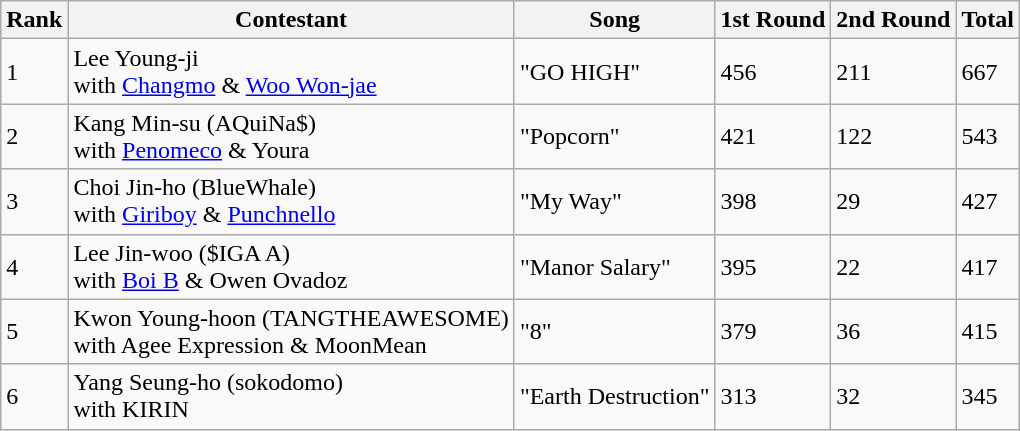<table class="wikitable mw-collapsible">
<tr>
<th>Rank</th>
<th>Contestant</th>
<th>Song</th>
<th>1st Round</th>
<th>2nd Round</th>
<th>Total</th>
</tr>
<tr>
<td>1</td>
<td>Lee Young-ji<br>with <a href='#'>Changmo</a> & <a href='#'>Woo Won-jae</a></td>
<td>"GO HIGH"</td>
<td>456</td>
<td>211</td>
<td>667</td>
</tr>
<tr>
<td>2</td>
<td>Kang Min-su (AQuiNa$)<br>with <a href='#'>Penomeco</a> & Youra</td>
<td>"Popcorn"</td>
<td>421</td>
<td>122</td>
<td>543</td>
</tr>
<tr>
<td>3</td>
<td>Choi Jin-ho (BlueWhale)<br>with <a href='#'>Giriboy</a> & <a href='#'>Punchnello</a></td>
<td>"My Way"</td>
<td>398</td>
<td>29</td>
<td>427</td>
</tr>
<tr>
<td>4</td>
<td>Lee Jin-woo ($IGA A)<br>with <a href='#'>Boi B</a> & Owen Ovadoz</td>
<td>"Manor Salary"</td>
<td>395</td>
<td>22</td>
<td>417</td>
</tr>
<tr>
<td>5</td>
<td>Kwon Young-hoon (TANGTHEAWESOME)<br>with Agee Expression & MoonMean</td>
<td>"8"</td>
<td>379</td>
<td>36</td>
<td>415</td>
</tr>
<tr>
<td>6</td>
<td>Yang Seung-ho (sokodomo)<br>with KIRIN</td>
<td>"Earth Destruction"</td>
<td>313</td>
<td>32</td>
<td>345</td>
</tr>
</table>
